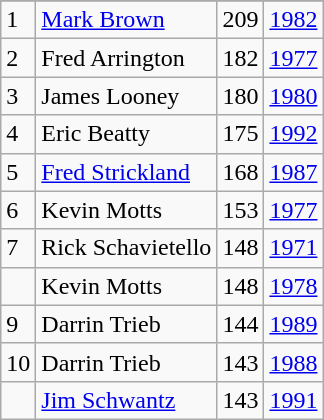<table class="wikitable">
<tr>
</tr>
<tr>
<td>1</td>
<td><a href='#'>Mark Brown</a></td>
<td>209</td>
<td><a href='#'>1982</a></td>
</tr>
<tr>
<td>2</td>
<td>Fred Arrington</td>
<td>182</td>
<td><a href='#'>1977</a></td>
</tr>
<tr>
<td>3</td>
<td>James Looney</td>
<td>180</td>
<td><a href='#'>1980</a></td>
</tr>
<tr>
<td>4</td>
<td>Eric Beatty</td>
<td>175</td>
<td><a href='#'>1992</a></td>
</tr>
<tr>
<td>5</td>
<td><a href='#'>Fred Strickland</a></td>
<td>168</td>
<td><a href='#'>1987</a></td>
</tr>
<tr>
<td>6</td>
<td>Kevin Motts</td>
<td>153</td>
<td><a href='#'>1977</a></td>
</tr>
<tr>
<td>7</td>
<td>Rick Schavietello</td>
<td>148</td>
<td><a href='#'>1971</a></td>
</tr>
<tr>
<td></td>
<td>Kevin Motts</td>
<td>148</td>
<td><a href='#'>1978</a></td>
</tr>
<tr>
<td>9</td>
<td>Darrin Trieb</td>
<td>144</td>
<td><a href='#'>1989</a></td>
</tr>
<tr>
<td>10</td>
<td>Darrin Trieb</td>
<td>143</td>
<td><a href='#'>1988</a></td>
</tr>
<tr>
<td></td>
<td><a href='#'>Jim Schwantz</a></td>
<td>143</td>
<td><a href='#'>1991</a></td>
</tr>
</table>
